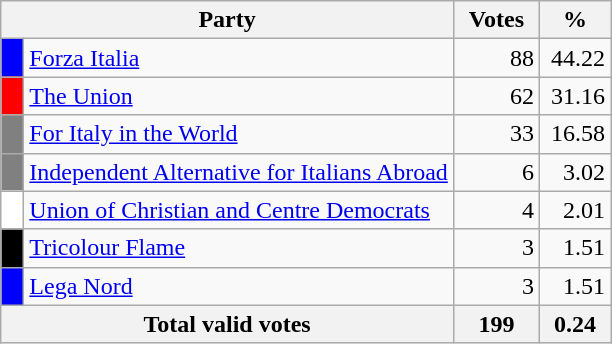<table class="wikitable">
<tr>
<th colspan="2" style="width: 130px">Party</th>
<th style="width: 50px">Votes</th>
<th style="width: 40px">%</th>
</tr>
<tr>
<td style="background-color:blue">  </td>
<td style="text-align: left"><a href='#'>Forza Italia</a></td>
<td style="text-align: right">88</td>
<td style="text-align: right">44.22</td>
</tr>
<tr>
<td style="background-color:red">  </td>
<td style="text-align: left"><a href='#'>The Union</a></td>
<td style="text-align: right">62</td>
<td style="text-align: right">31.16</td>
</tr>
<tr>
<td style="background-color:grey">  </td>
<td style="text-align: left"><a href='#'>For Italy in the World</a></td>
<td align="right">33</td>
<td align="right">16.58</td>
</tr>
<tr>
<td style="background-color:grey">  </td>
<td style="text-align: left"><a href='#'>Independent Alternative for Italians Abroad</a></td>
<td align="right">6</td>
<td align="right">3.02</td>
</tr>
<tr>
<td style="background-color:white">  </td>
<td style="text-align: left"><a href='#'>Union of Christian and Centre Democrats</a></td>
<td align="right">4</td>
<td align="right">2.01</td>
</tr>
<tr>
<td style="background-color:black">  </td>
<td style="text-align: left"><a href='#'>Tricolour Flame</a></td>
<td align="right">3</td>
<td align="right">1.51</td>
</tr>
<tr>
<td style="background-color:blue">  </td>
<td style="text-align: left"><a href='#'>Lega Nord</a></td>
<td align="right">3</td>
<td align="right">1.51</td>
</tr>
<tr bgcolor="white">
<th align="right" colspan=2>Total valid votes</th>
<th align="right">199</th>
<th align="right">0.24</th>
</tr>
</table>
